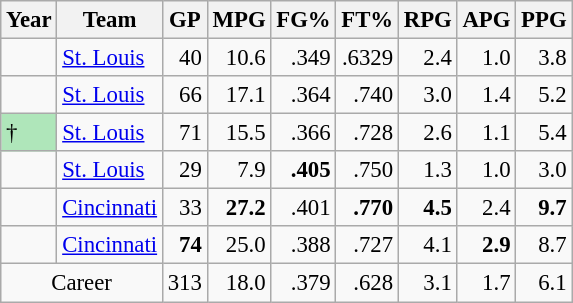<table class="wikitable sortable" style="font-size:95%; text-align:right;">
<tr>
<th>Year</th>
<th>Team</th>
<th>GP</th>
<th>MPG</th>
<th>FG%</th>
<th>FT%</th>
<th>RPG</th>
<th>APG</th>
<th>PPG</th>
</tr>
<tr>
<td style="text-align:left;"></td>
<td style="text-align:left;"><a href='#'>St. Louis</a></td>
<td>40</td>
<td>10.6</td>
<td>.349</td>
<td>.6329</td>
<td>2.4</td>
<td>1.0</td>
<td>3.8</td>
</tr>
<tr>
<td style="text-align:left;"></td>
<td style="text-align:left;"><a href='#'>St. Louis</a></td>
<td>66</td>
<td>17.1</td>
<td>.364</td>
<td>.740</td>
<td>3.0</td>
<td>1.4</td>
<td>5.2</td>
</tr>
<tr>
<td style="text-align:left;background:#afe6ba;">†</td>
<td style="text-align:left;"><a href='#'>St. Louis</a></td>
<td>71</td>
<td>15.5</td>
<td>.366</td>
<td>.728</td>
<td>2.6</td>
<td>1.1</td>
<td>5.4</td>
</tr>
<tr>
<td style="text-align:left;"></td>
<td style="text-align:left;"><a href='#'>St. Louis</a></td>
<td>29</td>
<td>7.9</td>
<td><strong>.405</strong></td>
<td>.750</td>
<td>1.3</td>
<td>1.0</td>
<td>3.0</td>
</tr>
<tr>
<td style="text-align:left;"></td>
<td style="text-align:left;"><a href='#'>Cincinnati</a></td>
<td>33</td>
<td><strong>27.2</strong></td>
<td>.401</td>
<td><strong>.770</strong></td>
<td><strong>4.5</strong></td>
<td>2.4</td>
<td><strong>9.7</strong></td>
</tr>
<tr>
<td style="text-align:left;"></td>
<td style="text-align:left;"><a href='#'>Cincinnati</a></td>
<td><strong>74</strong></td>
<td>25.0</td>
<td>.388</td>
<td>.727</td>
<td>4.1</td>
<td><strong>2.9</strong></td>
<td>8.7</td>
</tr>
<tr class="sortbottom">
<td style="text-align:center;" colspan="2">Career</td>
<td>313</td>
<td>18.0</td>
<td>.379</td>
<td>.628</td>
<td>3.1</td>
<td>1.7</td>
<td>6.1</td>
</tr>
</table>
